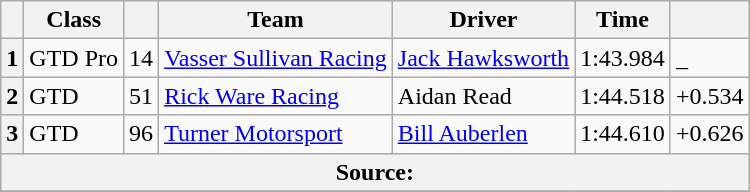<table class="wikitable">
<tr>
<th scope="col"></th>
<th scope="col">Class</th>
<th scope="col"></th>
<th scope="col">Team</th>
<th scope="col">Driver</th>
<th scope="col">Time</th>
<th scope="col"></th>
</tr>
<tr>
<th scope="row">1</th>
<td>GTD Pro</td>
<td>14</td>
<td><a href='#'>Vasser Sullivan Racing</a></td>
<td><a href='#'>Jack Hawksworth</a></td>
<td>1:43.984</td>
<td>_</td>
</tr>
<tr>
<th scope="row">2</th>
<td>GTD</td>
<td>51</td>
<td><a href='#'>Rick Ware Racing</a></td>
<td>Aidan Read</td>
<td>1:44.518</td>
<td>+0.534</td>
</tr>
<tr>
<th scope="row">3</th>
<td>GTD</td>
<td>96</td>
<td><a href='#'>Turner Motorsport</a></td>
<td><a href='#'>Bill Auberlen</a></td>
<td>1:44.610</td>
<td>+0.626</td>
</tr>
<tr>
<th colspan="7">Source:</th>
</tr>
<tr>
</tr>
</table>
